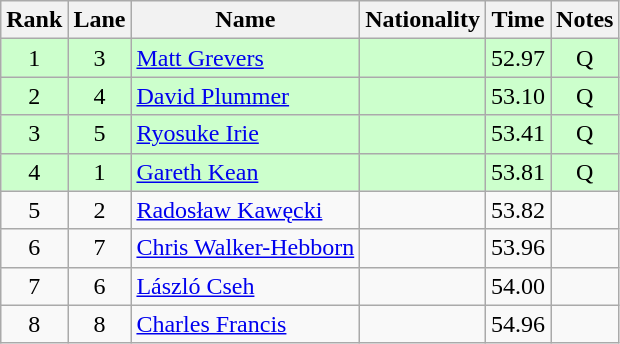<table class="wikitable sortable" style="text-align:center">
<tr>
<th>Rank</th>
<th>Lane</th>
<th>Name</th>
<th>Nationality</th>
<th>Time</th>
<th>Notes</th>
</tr>
<tr bgcolor=ccffcc>
<td>1</td>
<td>3</td>
<td align=left><a href='#'>Matt Grevers</a></td>
<td align=left></td>
<td>52.97</td>
<td>Q</td>
</tr>
<tr bgcolor=ccffcc>
<td>2</td>
<td>4</td>
<td align=left><a href='#'>David Plummer</a></td>
<td align=left></td>
<td>53.10</td>
<td>Q</td>
</tr>
<tr bgcolor=ccffcc>
<td>3</td>
<td>5</td>
<td align=left><a href='#'>Ryosuke Irie</a></td>
<td align=left></td>
<td>53.41</td>
<td>Q</td>
</tr>
<tr bgcolor=ccffcc>
<td>4</td>
<td>1</td>
<td align=left><a href='#'>Gareth Kean</a></td>
<td align=left></td>
<td>53.81</td>
<td>Q</td>
</tr>
<tr>
<td>5</td>
<td>2</td>
<td align=left><a href='#'>Radosław Kawęcki</a></td>
<td align=left></td>
<td>53.82</td>
<td></td>
</tr>
<tr>
<td>6</td>
<td>7</td>
<td align=left><a href='#'>Chris Walker-Hebborn</a></td>
<td align=left></td>
<td>53.96</td>
<td></td>
</tr>
<tr>
<td>7</td>
<td>6</td>
<td align=left><a href='#'>László Cseh</a></td>
<td align=left></td>
<td>54.00</td>
<td></td>
</tr>
<tr>
<td>8</td>
<td>8</td>
<td align=left><a href='#'>Charles Francis</a></td>
<td align=left></td>
<td>54.96</td>
<td></td>
</tr>
</table>
